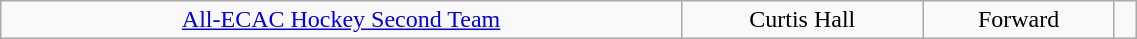<table class="wikitable" width="60%">
<tr align="center" bgcolor="">
<td><a href='#'>All-ECAC Hockey Second Team</a></td>
<td>Curtis Hall</td>
<td>Forward</td>
<td></td>
</tr>
</table>
